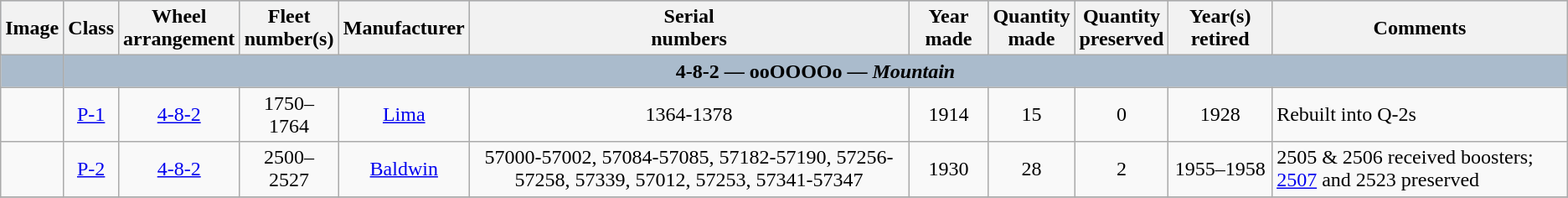<table class="wikitable" style="text-align:center">
<tr style="background:#AABBCC; font-weight:bold">
<th>Image</th>
<th>Class</th>
<th>Wheel<br>arrangement</th>
<th>Fleet<br>number(s)</th>
<th>Manufacturer</th>
<th>Serial<br>numbers</th>
<th>Year made</th>
<th>Quantity<br>made</th>
<th>Quantity<br>preserved</th>
<th>Year(s) retired</th>
<th>Comments</th>
</tr>
<tr style="background:#AABBCC; font-weight:bold">
<td></td>
<td colspan="10">4-8-2 — ooOOOOo — <em>Mountain</em></td>
</tr>
<tr>
<td></td>
<td><a href='#'>P-1</a></td>
<td><a href='#'>4-8-2</a></td>
<td>1750–1764</td>
<td><a href='#'>Lima</a></td>
<td>1364-1378</td>
<td>1914</td>
<td>15</td>
<td>0</td>
<td>1928</td>
<td align=left>Rebuilt into Q-2s</td>
</tr>
<tr>
<td></td>
<td><a href='#'>P-2</a></td>
<td><a href='#'>4-8-2</a></td>
<td>2500–2527</td>
<td><a href='#'>Baldwin</a></td>
<td>57000-57002, 57084-57085, 57182-57190, 57256-57258, 57339, 57012, 57253, 57341-57347</td>
<td>1930</td>
<td>28</td>
<td>2</td>
<td>1955–1958</td>
<td align=left>2505 & 2506 received boosters; <a href='#'>2507</a> and 2523 preserved</td>
</tr>
<tr>
</tr>
</table>
